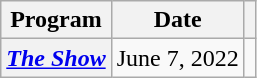<table class="wikitable plainrowheaders">
<tr>
<th scope="col">Program</th>
<th scope="col">Date</th>
<th scope="col"></th>
</tr>
<tr>
<th scope="row"><em><a href='#'>The Show</a></em></th>
<td>June 7, 2022</td>
<td style="text-align:center"></td>
</tr>
</table>
